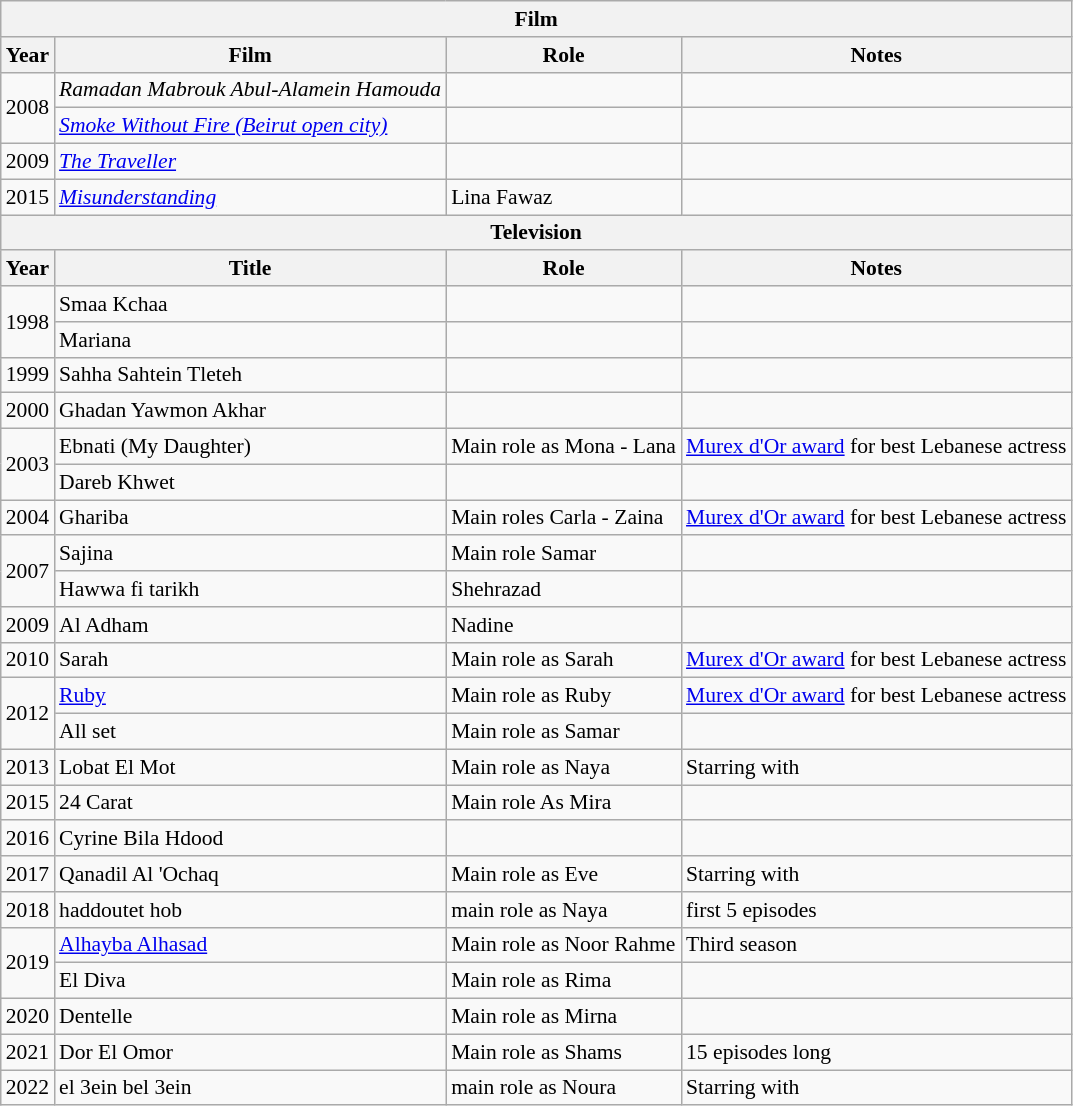<table class="wikitable" style="font-size:90%">
<tr>
<th colspan=4>Film</th>
</tr>
<tr>
<th>Year</th>
<th>Film</th>
<th>Role</th>
<th>Notes</th>
</tr>
<tr>
<td rowspan="2">2008</td>
<td><em>Ramadan Mabrouk Abul-Alamein Hamouda</em></td>
<td></td>
<td></td>
</tr>
<tr>
<td><em><a href='#'>Smoke Without Fire (Beirut open city)</a></em></td>
<td></td>
<td></td>
</tr>
<tr>
<td>2009</td>
<td><em><a href='#'>The Traveller</a></em></td>
<td></td>
<td></td>
</tr>
<tr>
<td>2015</td>
<td><em><a href='#'>Misunderstanding</a></em></td>
<td>Lina Fawaz</td>
<td></td>
</tr>
<tr>
<th colspan=4>Television</th>
</tr>
<tr>
<th>Year</th>
<th>Title</th>
<th>Role</th>
<th>Notes</th>
</tr>
<tr>
<td rowspan="2">1998</td>
<td>Smaa Kchaa</td>
<td></td>
<td></td>
</tr>
<tr>
<td>Mariana</td>
<td></td>
<td></td>
</tr>
<tr>
<td>1999</td>
<td>Sahha Sahtein Tleteh</td>
<td></td>
<td></td>
</tr>
<tr>
<td>2000</td>
<td>Ghadan Yawmon Akhar</td>
<td></td>
<td></td>
</tr>
<tr>
<td rowspan="2">2003</td>
<td>Ebnati (My Daughter)</td>
<td>Main role as Mona - Lana</td>
<td><a href='#'>Murex d'Or award</a> for best Lebanese actress</td>
</tr>
<tr>
<td>Dareb Khwet</td>
<td></td>
<td></td>
</tr>
<tr>
<td>2004</td>
<td>Ghariba</td>
<td>Main roles Carla - Zaina</td>
<td><a href='#'>Murex d'Or award</a> for best Lebanese actress</td>
</tr>
<tr>
<td rowspan="2">2007</td>
<td>Sajina</td>
<td>Main role Samar</td>
<td></td>
</tr>
<tr>
<td>Hawwa fi tarikh</td>
<td>Shehrazad</td>
<td></td>
</tr>
<tr>
<td>2009</td>
<td>Al Adham</td>
<td>Nadine</td>
<td></td>
</tr>
<tr>
<td>2010</td>
<td>Sarah</td>
<td>Main role as Sarah</td>
<td><a href='#'>Murex d'Or award</a> for best Lebanese actress</td>
</tr>
<tr>
<td rowspan=2>2012</td>
<td><a href='#'>Ruby</a></td>
<td>Main role as Ruby</td>
<td><a href='#'>Murex d'Or award</a> for best Lebanese actress</td>
</tr>
<tr>
<td>All set</td>
<td>Main role as Samar</td>
<td></td>
</tr>
<tr>
<td>2013</td>
<td>Lobat El Mot</td>
<td>Main role as Naya</td>
<td>Starring with </td>
</tr>
<tr>
<td>2015</td>
<td>24 Carat</td>
<td>Main role As Mira</td>
<td></td>
</tr>
<tr>
<td>2016</td>
<td>Cyrine Bila Hdood</td>
<td></td>
<td></td>
</tr>
<tr>
<td>2017</td>
<td>Qanadil Al 'Ochaq</td>
<td>Main role as Eve</td>
<td>Starring with </td>
</tr>
<tr>
<td>2018</td>
<td>haddoutet hob</td>
<td>main role as Naya</td>
<td>first 5 episodes</td>
</tr>
<tr>
<td rowspan=2>2019</td>
<td><a href='#'>Alhayba Alhasad</a></td>
<td>Main role as Noor Rahme</td>
<td>Third season</td>
</tr>
<tr>
<td>El Diva</td>
<td>Main role as Rima</td>
<td></td>
</tr>
<tr>
<td>2020</td>
<td>Dentelle</td>
<td>Main role as Mirna</td>
<td></td>
</tr>
<tr>
<td>2021</td>
<td>Dor El Omor</td>
<td>Main role as Shams</td>
<td>15 episodes long</td>
</tr>
<tr>
<td>2022</td>
<td>el 3ein bel 3ein</td>
<td>main role as Noura</td>
<td>Starring with </td>
</tr>
</table>
